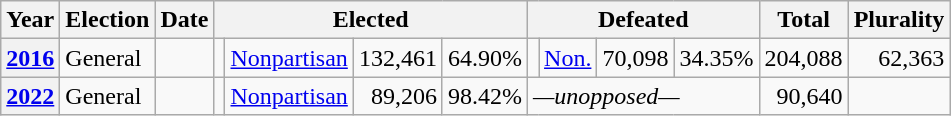<table class=wikitable>
<tr>
<th>Year</th>
<th>Election</th>
<th>Date</th>
<th ! colspan="4">Elected</th>
<th ! colspan="4">Defeated</th>
<th>Total</th>
<th>Plurality</th>
</tr>
<tr>
<th valign="top"><a href='#'>2016</a></th>
<td valign="top">General</td>
<td valign="top"></td>
<td valign="top"></td>
<td valign="top" ><a href='#'>Nonpartisan</a></td>
<td valign="top" align="right">132,461</td>
<td valign="top" align="right">64.90%</td>
<td valign="top"></td>
<td valign="top" ><a href='#'>Non.</a></td>
<td valign="top" align="right">70,098</td>
<td valign="top" align="right">34.35%</td>
<td valign="top" align="right">204,088</td>
<td valign="top" align="right">62,363</td>
</tr>
<tr>
<th valign="top"><a href='#'>2022</a></th>
<td valign="top">General</td>
<td valign="top"></td>
<td valign="top"></td>
<td valign="top" ><a href='#'>Nonpartisan</a></td>
<td valign="top" align="right">89,206</td>
<td valign="top" align="right">98.42%</td>
<td valign="top" colspan="4"><em>—unopposed—</em></td>
<td valign="top" align="right">90,640</td>
<td valign="top" align="right"></td>
</tr>
</table>
